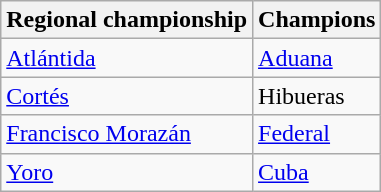<table class="wikitable">
<tr>
<th>Regional championship</th>
<th>Champions</th>
</tr>
<tr>
<td><a href='#'>Atlántida</a></td>
<td><a href='#'>Aduana</a></td>
</tr>
<tr>
<td><a href='#'>Cortés</a></td>
<td>Hibueras</td>
</tr>
<tr>
<td><a href='#'>Francisco Morazán</a></td>
<td><a href='#'>Federal</a></td>
</tr>
<tr>
<td><a href='#'>Yoro</a></td>
<td><a href='#'>Cuba</a></td>
</tr>
</table>
